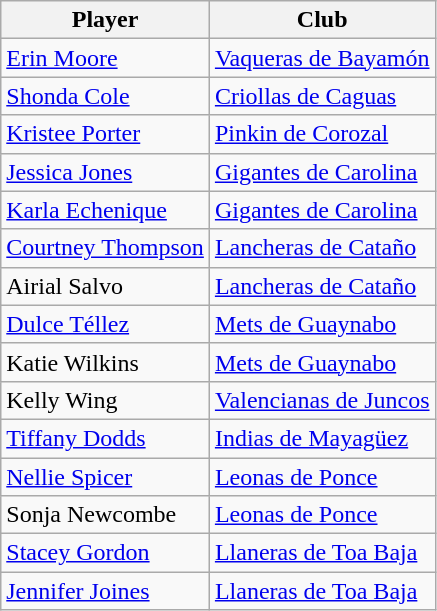<table class="wikitable">
<tr>
<th>Player</th>
<th>Club</th>
</tr>
<tr>
<td> <a href='#'>Erin Moore</a></td>
<td><a href='#'>Vaqueras de Bayamón</a></td>
</tr>
<tr>
<td> <a href='#'>Shonda Cole</a></td>
<td><a href='#'>Criollas de Caguas</a></td>
</tr>
<tr>
<td> <a href='#'>Kristee Porter</a></td>
<td><a href='#'>Pinkin de Corozal</a></td>
</tr>
<tr>
<td> <a href='#'>Jessica Jones</a></td>
<td><a href='#'>Gigantes de Carolina</a></td>
</tr>
<tr>
<td> <a href='#'>Karla Echenique</a></td>
<td><a href='#'>Gigantes de Carolina</a></td>
</tr>
<tr>
<td> <a href='#'>Courtney Thompson</a></td>
<td><a href='#'>Lancheras de Cataño</a></td>
</tr>
<tr>
<td> Airial Salvo</td>
<td><a href='#'>Lancheras de Cataño</a></td>
</tr>
<tr>
<td> <a href='#'>Dulce Téllez</a></td>
<td><a href='#'>Mets de Guaynabo</a></td>
</tr>
<tr>
<td> Katie Wilkins</td>
<td><a href='#'>Mets de Guaynabo</a></td>
</tr>
<tr>
<td> Kelly Wing</td>
<td><a href='#'>Valencianas de Juncos</a></td>
</tr>
<tr>
<td> <a href='#'>Tiffany Dodds</a></td>
<td><a href='#'>Indias de Mayagüez</a></td>
</tr>
<tr>
<td> <a href='#'>Nellie Spicer</a></td>
<td><a href='#'>Leonas de Ponce</a></td>
</tr>
<tr>
<td> Sonja Newcombe</td>
<td><a href='#'>Leonas de Ponce</a></td>
</tr>
<tr>
<td> <a href='#'>Stacey Gordon</a></td>
<td><a href='#'>Llaneras de Toa Baja</a></td>
</tr>
<tr>
<td> <a href='#'>Jennifer Joines</a></td>
<td><a href='#'>Llaneras de Toa Baja</a></td>
</tr>
</table>
